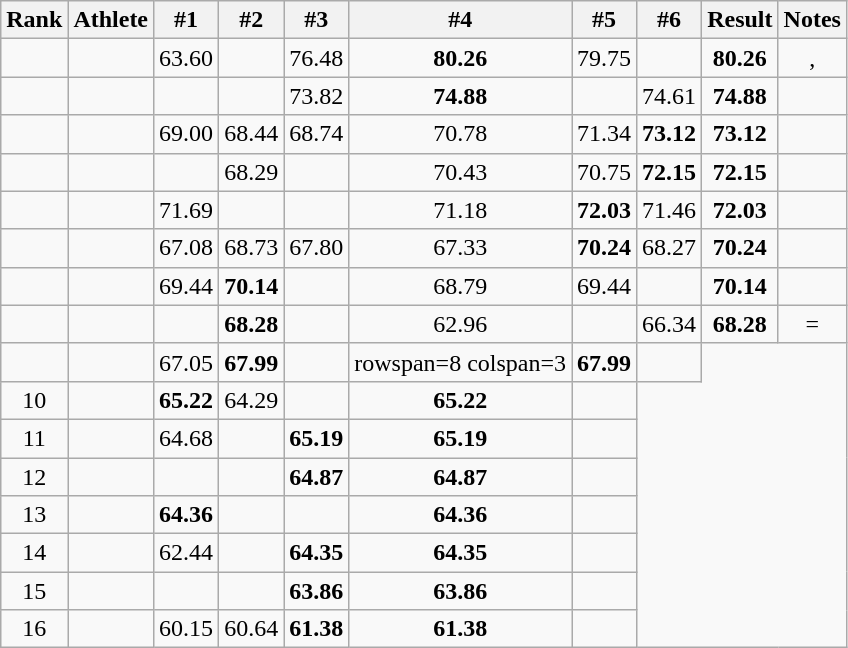<table class="wikitable sortable" style="text-align:center">
<tr>
<th>Rank</th>
<th>Athlete</th>
<th>#1</th>
<th>#2</th>
<th>#3</th>
<th>#4</th>
<th>#5</th>
<th>#6</th>
<th>Result</th>
<th>Notes</th>
</tr>
<tr>
<td></td>
<td align="left"></td>
<td>63.60</td>
<td></td>
<td>76.48</td>
<td><strong>80.26</strong></td>
<td>79.75</td>
<td></td>
<td><strong>80.26</strong></td>
<td><strong></strong>, </td>
</tr>
<tr>
<td></td>
<td align="left"></td>
<td></td>
<td></td>
<td>73.82</td>
<td><strong>74.88</strong></td>
<td></td>
<td>74.61</td>
<td><strong>74.88</strong></td>
<td></td>
</tr>
<tr>
<td></td>
<td align="left"></td>
<td>69.00</td>
<td>68.44</td>
<td>68.74</td>
<td>70.78</td>
<td>71.34</td>
<td><strong>73.12</strong></td>
<td><strong>73.12</strong></td>
<td></td>
</tr>
<tr>
<td></td>
<td align="left"></td>
<td></td>
<td>68.29</td>
<td></td>
<td>70.43</td>
<td>70.75</td>
<td><strong>72.15</strong></td>
<td><strong>72.15</strong></td>
<td></td>
</tr>
<tr>
<td></td>
<td align="left"></td>
<td>71.69</td>
<td></td>
<td></td>
<td>71.18</td>
<td><strong>72.03</strong></td>
<td>71.46</td>
<td><strong>72.03</strong></td>
<td></td>
</tr>
<tr>
<td></td>
<td align="left"></td>
<td>67.08</td>
<td>68.73</td>
<td>67.80</td>
<td>67.33</td>
<td><strong>70.24</strong></td>
<td>68.27</td>
<td><strong>70.24</strong></td>
<td></td>
</tr>
<tr>
<td></td>
<td align="left"></td>
<td>69.44</td>
<td><strong>70.14</strong></td>
<td></td>
<td>68.79</td>
<td>69.44</td>
<td></td>
<td><strong>70.14</strong></td>
<td></td>
</tr>
<tr>
<td></td>
<td align="left"></td>
<td></td>
<td><strong>68.28</strong></td>
<td></td>
<td>62.96</td>
<td></td>
<td>66.34</td>
<td><strong>68.28</strong></td>
<td>=</td>
</tr>
<tr>
<td></td>
<td align="left"></td>
<td>67.05</td>
<td><strong>67.99</strong></td>
<td></td>
<td>rowspan=8 colspan=3 </td>
<td><strong>67.99</strong></td>
<td></td>
</tr>
<tr>
<td>10</td>
<td align="left"></td>
<td><strong>65.22</strong></td>
<td>64.29</td>
<td></td>
<td><strong>65.22</strong></td>
<td></td>
</tr>
<tr>
<td>11</td>
<td align="left"></td>
<td>64.68</td>
<td></td>
<td><strong>65.19</strong></td>
<td><strong>65.19</strong></td>
<td></td>
</tr>
<tr>
<td>12</td>
<td align="left"></td>
<td></td>
<td></td>
<td><strong>64.87</strong></td>
<td><strong>64.87</strong></td>
<td></td>
</tr>
<tr>
<td>13</td>
<td align="left"></td>
<td><strong>64.36</strong></td>
<td></td>
<td></td>
<td><strong>64.36</strong></td>
<td></td>
</tr>
<tr>
<td>14</td>
<td align="left"></td>
<td>62.44</td>
<td></td>
<td><strong>64.35</strong></td>
<td><strong>64.35</strong></td>
<td></td>
</tr>
<tr>
<td>15</td>
<td align="left"></td>
<td></td>
<td></td>
<td><strong>63.86</strong></td>
<td><strong>63.86</strong></td>
<td></td>
</tr>
<tr>
<td>16</td>
<td align="left"></td>
<td>60.15</td>
<td>60.64</td>
<td><strong>61.38</strong></td>
<td><strong>61.38</strong></td>
<td></td>
</tr>
</table>
